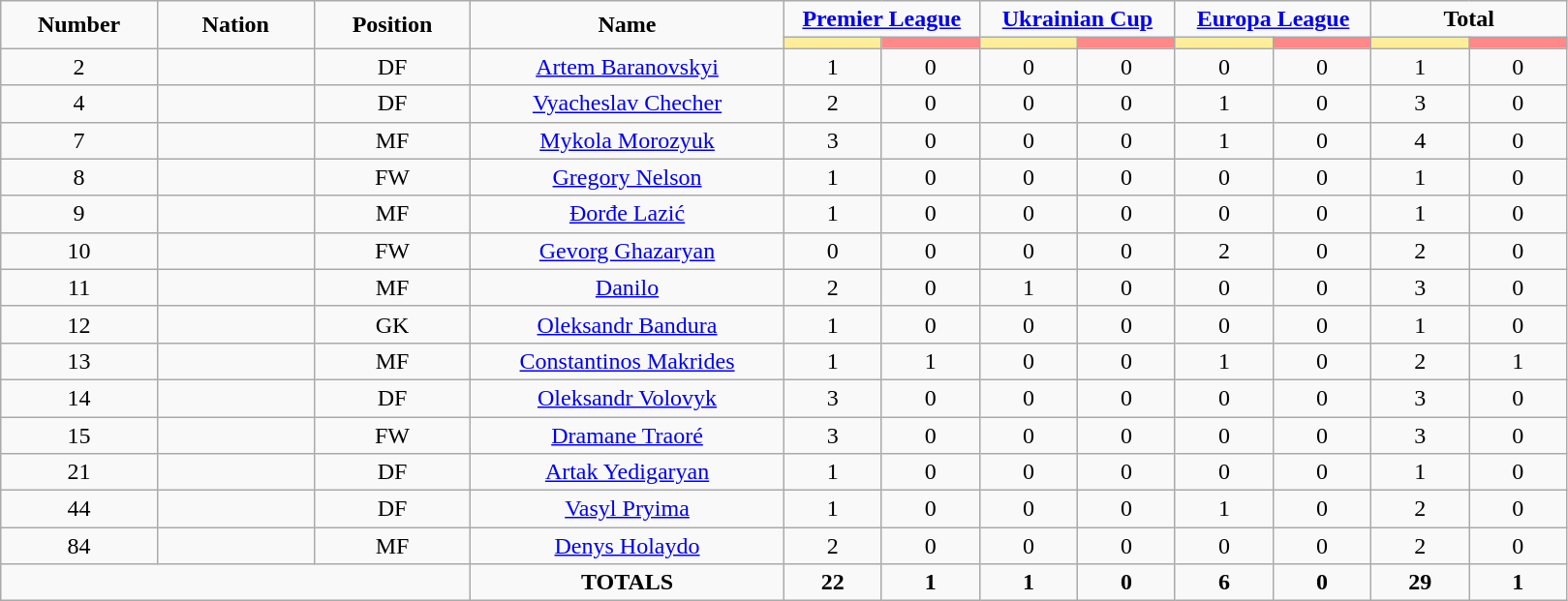<table class="wikitable" style="font-size: 100%; text-align: center;">
<tr>
<td rowspan="2" width="10%" align="center"><strong>Number</strong></td>
<td rowspan="2" width="10%" align="center"><strong>Nation</strong></td>
<td rowspan="2" width="10%" align="center"><strong>Position</strong></td>
<td rowspan="2" width="20%" align="center"><strong>Name</strong></td>
<td colspan="2" align="center"><strong><a href='#'>Premier League</a></strong></td>
<td colspan="2" align="center"><strong><a href='#'>Ukrainian Cup</a></strong></td>
<td colspan="2" align="center"><strong><a href='#'>Europa League</a></strong></td>
<td colspan="2" align="center"><strong>Total</strong></td>
</tr>
<tr>
<th width=60 style="background: #FFEE99"></th>
<th width=60 style="background: #FF8888"></th>
<th width=60 style="background: #FFEE99"></th>
<th width=60 style="background: #FF8888"></th>
<th width=60 style="background: #FFEE99"></th>
<th width=60 style="background: #FF8888"></th>
<th width=60 style="background: #FFEE99"></th>
<th width=60 style="background: #FF8888"></th>
</tr>
<tr>
<td>2</td>
<td></td>
<td>DF</td>
<td><a href='#'>Artem Baranovskyi</a></td>
<td>1</td>
<td>0</td>
<td>0</td>
<td>0</td>
<td>0</td>
<td>0</td>
<td>1</td>
<td>0</td>
</tr>
<tr>
<td>4</td>
<td></td>
<td>DF</td>
<td><a href='#'>Vyacheslav Checher</a></td>
<td>2</td>
<td>0</td>
<td>0</td>
<td>0</td>
<td>1</td>
<td>0</td>
<td>3</td>
<td>0</td>
</tr>
<tr>
<td>7</td>
<td></td>
<td>MF</td>
<td><a href='#'>Mykola Morozyuk</a></td>
<td>3</td>
<td>0</td>
<td>0</td>
<td>0</td>
<td>1</td>
<td>0</td>
<td>4</td>
<td>0</td>
</tr>
<tr>
<td>8</td>
<td></td>
<td>FW</td>
<td><a href='#'>Gregory Nelson</a></td>
<td>1</td>
<td>0</td>
<td>0</td>
<td>0</td>
<td>0</td>
<td>0</td>
<td>1</td>
<td>0</td>
</tr>
<tr>
<td>9</td>
<td></td>
<td>MF</td>
<td><a href='#'>Đorđe Lazić</a></td>
<td>1</td>
<td>0</td>
<td>0</td>
<td>0</td>
<td>0</td>
<td>0</td>
<td>1</td>
<td>0</td>
</tr>
<tr>
<td>10</td>
<td></td>
<td>FW</td>
<td><a href='#'>Gevorg Ghazaryan</a></td>
<td>0</td>
<td>0</td>
<td>0</td>
<td>0</td>
<td>2</td>
<td>0</td>
<td>2</td>
<td>0</td>
</tr>
<tr>
<td>11</td>
<td></td>
<td>MF</td>
<td><a href='#'>Danilo</a></td>
<td>2</td>
<td>0</td>
<td>1</td>
<td>0</td>
<td>0</td>
<td>0</td>
<td>3</td>
<td>0</td>
</tr>
<tr>
<td>12</td>
<td></td>
<td>GK</td>
<td><a href='#'>Oleksandr Bandura</a></td>
<td>1</td>
<td>0</td>
<td>0</td>
<td>0</td>
<td>0</td>
<td>0</td>
<td>1</td>
<td>0</td>
</tr>
<tr>
<td>13</td>
<td></td>
<td>MF</td>
<td><a href='#'>Constantinos Makrides</a></td>
<td>1</td>
<td>1</td>
<td>0</td>
<td>0</td>
<td>1</td>
<td>0</td>
<td>2</td>
<td>1</td>
</tr>
<tr>
<td>14</td>
<td></td>
<td>DF</td>
<td><a href='#'>Oleksandr Volovyk</a></td>
<td>3</td>
<td>0</td>
<td>0</td>
<td>0</td>
<td>0</td>
<td>0</td>
<td>3</td>
<td>0</td>
</tr>
<tr>
<td>15</td>
<td></td>
<td>FW</td>
<td><a href='#'>Dramane Traoré</a></td>
<td>3</td>
<td>0</td>
<td>0</td>
<td>0</td>
<td>0</td>
<td>0</td>
<td>3</td>
<td>0</td>
</tr>
<tr>
<td>21</td>
<td></td>
<td>DF</td>
<td><a href='#'>Artak Yedigaryan</a></td>
<td>1</td>
<td>0</td>
<td>0</td>
<td>0</td>
<td>0</td>
<td>0</td>
<td>1</td>
<td>0</td>
</tr>
<tr>
<td>44</td>
<td></td>
<td>DF</td>
<td><a href='#'>Vasyl Pryima</a></td>
<td>1</td>
<td>0</td>
<td>0</td>
<td>0</td>
<td>1</td>
<td>0</td>
<td>2</td>
<td>0</td>
</tr>
<tr>
<td>84</td>
<td></td>
<td>MF</td>
<td><a href='#'>Denys Holaydo</a></td>
<td>2</td>
<td>0</td>
<td>0</td>
<td>0</td>
<td>0</td>
<td>0</td>
<td>2</td>
<td>0</td>
</tr>
<tr>
<td colspan="3"></td>
<td><strong>TOTALS</strong></td>
<td><strong>22</strong></td>
<td><strong>1</strong></td>
<td><strong>1</strong></td>
<td><strong>0</strong></td>
<td><strong>6</strong></td>
<td><strong>0</strong></td>
<td><strong>29</strong></td>
<td><strong>1</strong></td>
</tr>
</table>
